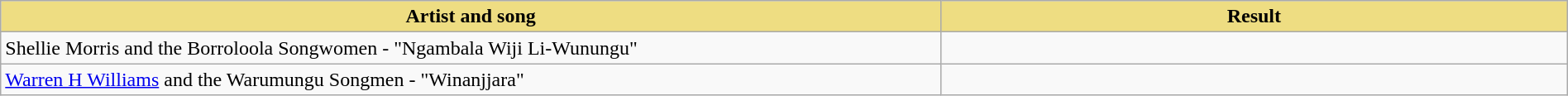<table class="wikitable" width=100%>
<tr>
<th style="width:15%;background:#EEDD82;">Artist and song</th>
<th style="width:10%;background:#EEDD82;">Result</th>
</tr>
<tr>
<td>Shellie Morris and the Borroloola Songwomen - "Ngambala Wiji Li-Wunungu"</td>
<td></td>
</tr>
<tr>
<td><a href='#'>Warren H Williams</a> and the Warumungu Songmen - "Winanjjara"</td>
<td></td>
</tr>
</table>
